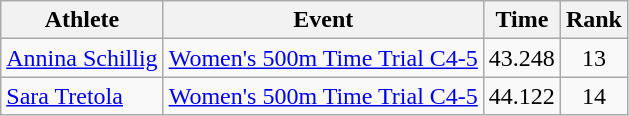<table class=wikitable>
<tr>
<th>Athlete</th>
<th>Event</th>
<th>Time</th>
<th>Rank</th>
</tr>
<tr align=center>
<td align=left><a href='#'>Annina Schillig</a></td>
<td align=left><a href='#'>Women's 500m Time Trial C4-5</a></td>
<td>43.248</td>
<td>13</td>
</tr>
<tr align=center>
<td align=left><a href='#'>Sara Tretola</a></td>
<td align=left><a href='#'>Women's 500m Time Trial C4-5</a></td>
<td>44.122</td>
<td>14</td>
</tr>
</table>
